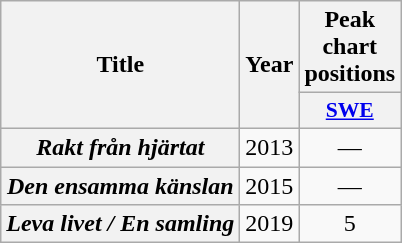<table class="wikitable plainrowheaders" style="text-align:center;">
<tr>
<th rowspan="2" scope="col">Title</th>
<th rowspan="2" scope="col">Year</th>
<th colspan="1" scope="col">Peak chart positions</th>
</tr>
<tr>
<th scope="col" style="width:3em;font-size:90%;"><a href='#'>SWE</a></th>
</tr>
<tr>
<th scope="row"><em>Rakt från hjärtat</em></th>
<td>2013</td>
<td>—</td>
</tr>
<tr>
<th scope="row"><em>Den ensamma känslan</em></th>
<td>2015</td>
<td>—</td>
</tr>
<tr>
<th scope="row"><em>Leva livet / En samling</em></th>
<td>2019</td>
<td>5<br></td>
</tr>
</table>
